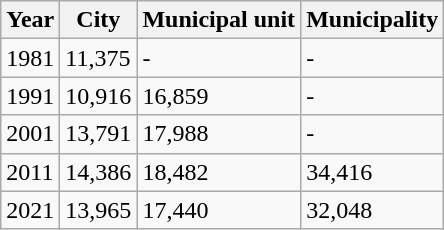<table class="wikitable">
<tr>
<th>Year</th>
<th>City</th>
<th>Municipal unit</th>
<th>Municipality</th>
</tr>
<tr>
<td>1981</td>
<td>11,375</td>
<td>-</td>
<td>-</td>
</tr>
<tr>
<td>1991</td>
<td>10,916</td>
<td>16,859</td>
<td>-</td>
</tr>
<tr>
<td>2001</td>
<td>13,791</td>
<td>17,988</td>
<td>-</td>
</tr>
<tr>
<td>2011</td>
<td>14,386</td>
<td>18,482</td>
<td>34,416</td>
</tr>
<tr>
<td>2021</td>
<td>13,965</td>
<td>17,440</td>
<td>32,048</td>
</tr>
</table>
